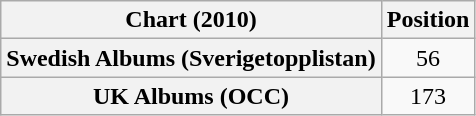<table class="wikitable sortable plainrowheaders" style="text-align:center">
<tr>
<th scope="col">Chart (2010)</th>
<th scope="col">Position</th>
</tr>
<tr>
<th scope="row">Swedish Albums (Sverigetopplistan)</th>
<td>56</td>
</tr>
<tr>
<th scope="row">UK Albums (OCC)</th>
<td>173</td>
</tr>
</table>
